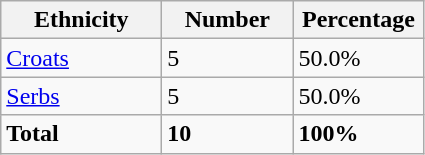<table class="wikitable">
<tr>
<th width="100px">Ethnicity</th>
<th width="80px">Number</th>
<th width="80px">Percentage</th>
</tr>
<tr>
<td><a href='#'>Croats</a></td>
<td>5</td>
<td>50.0%</td>
</tr>
<tr>
<td><a href='#'>Serbs</a></td>
<td>5</td>
<td>50.0%</td>
</tr>
<tr>
<td><strong>Total</strong></td>
<td><strong>10</strong></td>
<td><strong>100%</strong></td>
</tr>
</table>
